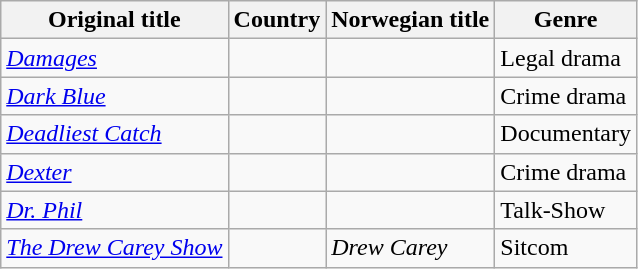<table class="wikitable">
<tr>
<th>Original title</th>
<th>Country</th>
<th>Norwegian title</th>
<th>Genre</th>
</tr>
<tr>
<td><em><a href='#'>Damages</a></em></td>
<td></td>
<td></td>
<td>Legal drama</td>
</tr>
<tr>
<td><em><a href='#'>Dark Blue</a></em></td>
<td></td>
<td></td>
<td>Crime drama</td>
</tr>
<tr>
<td><em><a href='#'>Deadliest Catch</a></em></td>
<td></td>
<td></td>
<td>Documentary</td>
</tr>
<tr>
<td><em><a href='#'>Dexter</a></em></td>
<td></td>
<td></td>
<td>Crime drama</td>
</tr>
<tr>
<td><em><a href='#'>Dr. Phil</a></em></td>
<td></td>
<td></td>
<td>Talk-Show</td>
</tr>
<tr>
<td><em><a href='#'>The Drew Carey Show</a></em></td>
<td></td>
<td><em>Drew Carey</em></td>
<td>Sitcom</td>
</tr>
</table>
